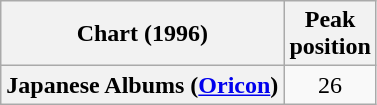<table class="wikitable plainrowheaders" style="text-align:center">
<tr>
<th scope="col">Chart (1996)</th>
<th scope="col">Peak<br> position</th>
</tr>
<tr>
<th scope="row">Japanese Albums (<a href='#'>Oricon</a>)</th>
<td>26</td>
</tr>
</table>
